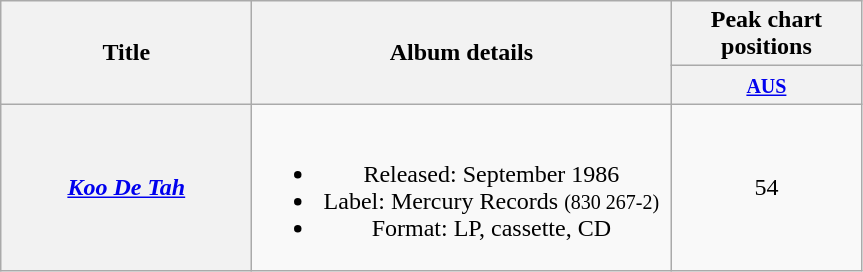<table class="wikitable plainrowheaders" style="text-align:center;" border="1">
<tr>
<th scope="col" rowspan="2" style="width:10em;">Title</th>
<th scope="col" rowspan="2" style="width:17em;">Album details</th>
<th colspan="1" width="120px">Peak chart positions</th>
</tr>
<tr>
<th width="30px"><small><a href='#'>AUS</a><br></small></th>
</tr>
<tr>
<th scope="row"><em><a href='#'>Koo De Tah</a></em></th>
<td><br><ul><li>Released: September 1986</li><li>Label:  Mercury Records <small>(830 267-2)</small></li><li>Format: LP, cassette, CD</li></ul></td>
<td style="text-align:center;">54</td>
</tr>
</table>
